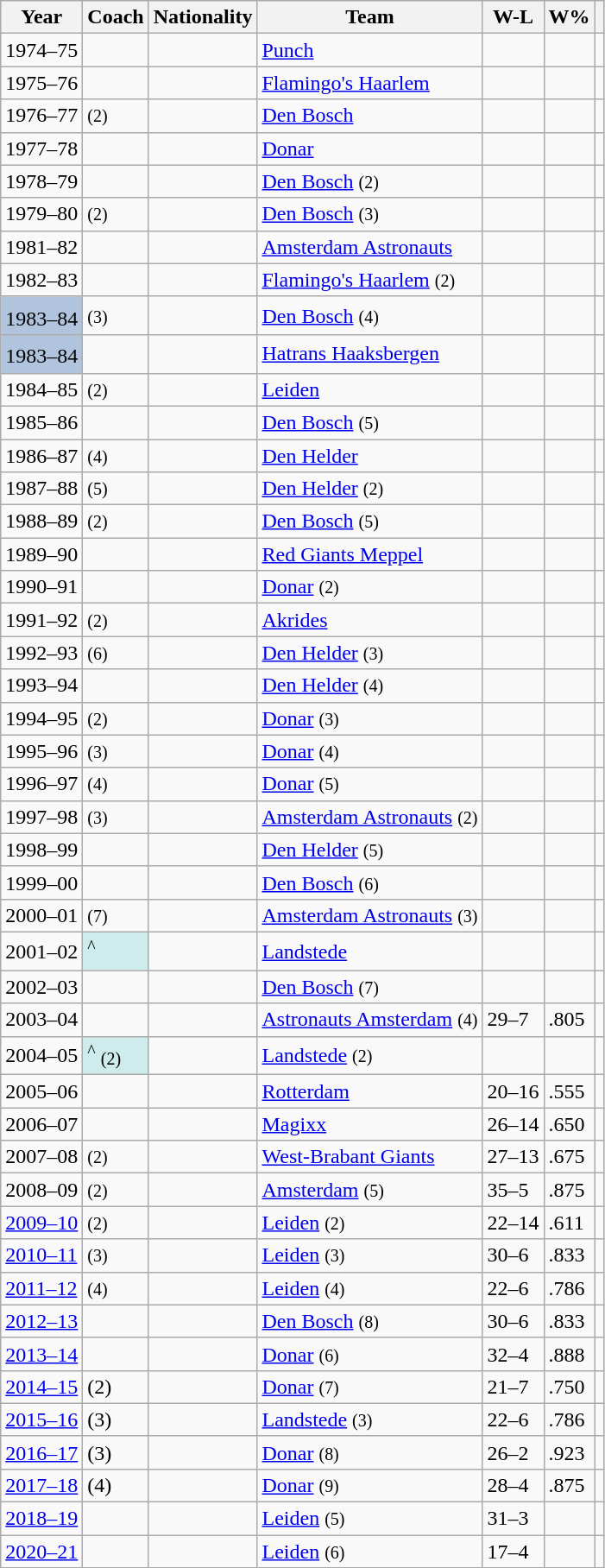<table class="wikitable plainrowheaders sortable" summary="Year (sortable), Coach (sortable), Nationality (sortable) and Team (sortable)">
<tr>
<th scope="col">Year</th>
<th scope="col">Coach</th>
<th scope="col">Nationality</th>
<th scope="col">Team</th>
<th scope="col">W-L</th>
<th scope="col">W%</th>
<th scope="col"></th>
</tr>
<tr>
<td>1974–75</td>
<td></td>
<td></td>
<td><a href='#'>Punch</a></td>
<td></td>
<td></td>
<td style="text-align:center;"></td>
</tr>
<tr>
<td>1975–76</td>
<td></td>
<td></td>
<td><a href='#'>Flamingo's Haarlem</a></td>
<td></td>
<td></td>
<td style="text-align:center;"></td>
</tr>
<tr>
<td>1976–77</td>
<td> <small>(2)</small></td>
<td></td>
<td><a href='#'>Den Bosch</a></td>
<td></td>
<td></td>
<td style="text-align:center;"></td>
</tr>
<tr>
<td>1977–78</td>
<td></td>
<td></td>
<td><a href='#'>Donar</a></td>
<td></td>
<td></td>
<td style="text-align:center;"></td>
</tr>
<tr>
<td>1978–79</td>
<td></td>
<td></td>
<td><a href='#'>Den Bosch</a> <small>(2)</small></td>
<td></td>
<td></td>
<td style="text-align:center;"></td>
</tr>
<tr>
<td>1979–80</td>
<td> <small>(2)</small></td>
<td></td>
<td><a href='#'>Den Bosch</a> <small>(3)</small></td>
<td></td>
<td></td>
<td style="text-align:center;"></td>
</tr>
<tr>
<td>1981–82</td>
<td></td>
<td></td>
<td><a href='#'>Amsterdam Astronauts</a></td>
<td></td>
<td></td>
<td style="text-align:center;"></td>
</tr>
<tr>
<td>1982–83</td>
<td></td>
<td></td>
<td><a href='#'>Flamingo's Haarlem</a> <small>(2)</small></td>
<td></td>
<td></td>
<td style="text-align:center;"></td>
</tr>
<tr>
<td style=" background:#B0C4DE">1983–84<sup></sup></td>
<td> <small>(3)</small></td>
<td></td>
<td><a href='#'>Den Bosch</a> <small>(4)</small></td>
<td></td>
<td></td>
<td style="text-align:center;"></td>
</tr>
<tr>
<td style="background:#B0C4DE">1983–84<sup></sup></td>
<td></td>
<td></td>
<td><a href='#'>Hatrans Haaksbergen</a></td>
<td></td>
<td></td>
<td style="text-align:center;"></td>
</tr>
<tr>
<td>1984–85</td>
<td> <small>(2)</small></td>
<td></td>
<td><a href='#'>Leiden</a></td>
<td></td>
<td></td>
<td style="text-align:center;"></td>
</tr>
<tr>
<td>1985–86</td>
<td></td>
<td></td>
<td><a href='#'>Den Bosch</a> <small>(5)</small></td>
<td></td>
<td></td>
<td style="text-align:center;"></td>
</tr>
<tr>
<td>1986–87</td>
<td> <small>(4)</small></td>
<td></td>
<td><a href='#'>Den Helder</a></td>
<td></td>
<td></td>
<td style="text-align:center;"></td>
</tr>
<tr>
<td>1987–88</td>
<td> <small>(5)</small></td>
<td></td>
<td><a href='#'>Den Helder</a> <small>(2)</small></td>
<td></td>
<td></td>
<td style="text-align:center;"></td>
</tr>
<tr>
<td>1988–89</td>
<td> <small>(2)</small></td>
<td></td>
<td><a href='#'>Den Bosch</a> <small>(5)</small></td>
<td></td>
<td></td>
<td style="text-align:center;"></td>
</tr>
<tr>
<td>1989–90</td>
<td></td>
<td></td>
<td><a href='#'>Red Giants Meppel</a></td>
<td></td>
<td></td>
<td style="text-align:center;"></td>
</tr>
<tr>
<td>1990–91</td>
<td></td>
<td></td>
<td><a href='#'>Donar</a> <small>(2)</small></td>
<td></td>
<td></td>
<td style="text-align:center;"></td>
</tr>
<tr>
<td>1991–92</td>
<td> <small>(2)</small></td>
<td></td>
<td><a href='#'>Akrides</a></td>
<td></td>
<td></td>
<td style="text-align:center;"></td>
</tr>
<tr>
<td>1992–93</td>
<td> <small>(6)</small></td>
<td></td>
<td><a href='#'>Den Helder</a> <small>(3)</small></td>
<td></td>
<td></td>
<td style="text-align:center;"></td>
</tr>
<tr>
<td>1993–94</td>
<td></td>
<td></td>
<td><a href='#'>Den Helder</a> <small>(4)</small></td>
<td></td>
<td></td>
<td style="text-align:center;"></td>
</tr>
<tr>
<td>1994–95</td>
<td> <small>(2)</small></td>
<td></td>
<td><a href='#'>Donar</a> <small>(3)</small></td>
<td></td>
<td></td>
<td style="text-align:center;"></td>
</tr>
<tr>
<td>1995–96</td>
<td>  <small>(3)</small></td>
<td></td>
<td><a href='#'>Donar</a> <small>(4)</small></td>
<td></td>
<td></td>
<td style="text-align:center;"></td>
</tr>
<tr>
<td>1996–97</td>
<td> <small>(4)</small></td>
<td></td>
<td><a href='#'>Donar</a> <small>(5)</small></td>
<td></td>
<td></td>
<td style="text-align:center;"></td>
</tr>
<tr>
<td>1997–98</td>
<td> <small>(3) </small></td>
<td></td>
<td><a href='#'>Amsterdam Astronauts</a> <small>(2)</small></td>
<td></td>
<td></td>
<td style="text-align:center;"></td>
</tr>
<tr>
<td>1998–99</td>
<td></td>
<td></td>
<td><a href='#'>Den Helder</a> <small>(5)</small></td>
<td></td>
<td></td>
<td style="text-align:center;"></td>
</tr>
<tr>
<td>1999–00</td>
<td></td>
<td></td>
<td><a href='#'>Den Bosch</a> <small>(6)</small></td>
<td></td>
<td></td>
<td style="text-align:center;"></td>
</tr>
<tr>
<td>2000–01</td>
<td> <small>(7) </small></td>
<td></td>
<td><a href='#'>Amsterdam Astronauts</a> <small>(3)</small></td>
<td></td>
<td></td>
<td style="text-align:center;"></td>
</tr>
<tr>
<td>2001–02</td>
<td style="background:#cfecec;"><sup>^</sup></td>
<td></td>
<td><a href='#'>Landstede</a></td>
<td></td>
<td></td>
<td style="text-align:center;"></td>
</tr>
<tr>
<td>2002–03</td>
<td></td>
<td></td>
<td><a href='#'>Den Bosch</a> <small>(7)</small></td>
<td></td>
<td></td>
<td style="text-align:center;"></td>
</tr>
<tr>
<td>2003–04</td>
<td></td>
<td></td>
<td><a href='#'>Astronauts Amsterdam</a> <small>(4)</small></td>
<td>29–7</td>
<td>.805</td>
<td style="text-align:center;"></td>
</tr>
<tr>
<td>2004–05</td>
<td style="background:#cfecec;"><sup>^</sup> <small>(2) </small></td>
<td></td>
<td><a href='#'>Landstede</a> <small>(2)</small></td>
<td></td>
<td></td>
<td style="text-align:center;"></td>
</tr>
<tr>
<td>2005–06</td>
<td></td>
<td></td>
<td><a href='#'>Rotterdam</a></td>
<td>20–16</td>
<td>.555</td>
<td style="text-align:center;"></td>
</tr>
<tr>
<td>2006–07</td>
<td></td>
<td></td>
<td><a href='#'>Magixx</a></td>
<td>26–14</td>
<td>.650</td>
<td style="text-align:center;"></td>
</tr>
<tr>
<td>2007–08</td>
<td> <small>(2) </small></td>
<td></td>
<td><a href='#'>West-Brabant Giants</a></td>
<td>27–13</td>
<td>.675</td>
<td style="text-align:center;"></td>
</tr>
<tr>
<td>2008–09</td>
<td> <small>(2) </small></td>
<td></td>
<td><a href='#'>Amsterdam</a> <small>(5)</small></td>
<td>35–5</td>
<td>.875</td>
<td style="text-align:center;"></td>
</tr>
<tr>
<td><a href='#'>2009–10</a></td>
<td> <small>(2) </small></td>
<td></td>
<td><a href='#'>Leiden</a> <small>(2)</small></td>
<td>22–14</td>
<td>.611</td>
<td style="text-align:center;"></td>
</tr>
<tr>
<td><a href='#'>2010–11</a></td>
<td> <small>(3) </small></td>
<td></td>
<td><a href='#'>Leiden</a> <small>(3)</small></td>
<td>30–6</td>
<td>.833</td>
<td style="text-align:center;"></td>
</tr>
<tr>
<td><a href='#'>2011–12</a></td>
<td> <small>(4) </small></td>
<td></td>
<td><a href='#'>Leiden</a> <small>(4)</small></td>
<td>22–6</td>
<td>.786</td>
<td style="text-align:center;"></td>
</tr>
<tr>
<td><a href='#'>2012–13</a></td>
<td></td>
<td></td>
<td><a href='#'>Den Bosch</a> <small>(8)</small></td>
<td>30–6</td>
<td>.833</td>
<td style="text-align:center;"></td>
</tr>
<tr>
<td><a href='#'>2013–14</a></td>
<td></td>
<td></td>
<td><a href='#'>Donar</a> <small>(6)</small></td>
<td>32–4</td>
<td>.888</td>
<td align=center></td>
</tr>
<tr>
<td><a href='#'>2014–15</a></td>
<td>  (2)</td>
<td></td>
<td><a href='#'>Donar</a> <small>(7)</small></td>
<td>21–7</td>
<td>.750</td>
<td align=center></td>
</tr>
<tr>
<td><a href='#'>2015–16</a></td>
<td> (3)</td>
<td></td>
<td><a href='#'>Landstede</a> <small>(3)</small></td>
<td>22–6</td>
<td>.786</td>
<td align=center></td>
</tr>
<tr>
<td><a href='#'>2016–17</a></td>
<td> (3)</td>
<td></td>
<td><a href='#'>Donar</a> <small>(8)</small></td>
<td>26–2</td>
<td>.923</td>
<td align=center></td>
</tr>
<tr>
<td><a href='#'>2017–18</a></td>
<td> (4)</td>
<td></td>
<td><a href='#'>Donar</a> <small>(9)</small></td>
<td>28–4</td>
<td>.875</td>
<td align=center></td>
</tr>
<tr>
<td><a href='#'>2018–19</a></td>
<td></td>
<td></td>
<td><a href='#'>Leiden</a> <small>(5)</small></td>
<td>31–3</td>
<td></td>
<td align=center></td>
</tr>
<tr>
<td><a href='#'>2020–21</a></td>
<td></td>
<td></td>
<td><a href='#'>Leiden</a> <small>(6)</small></td>
<td>17–4</td>
<td></td>
<td align=center></td>
</tr>
</table>
